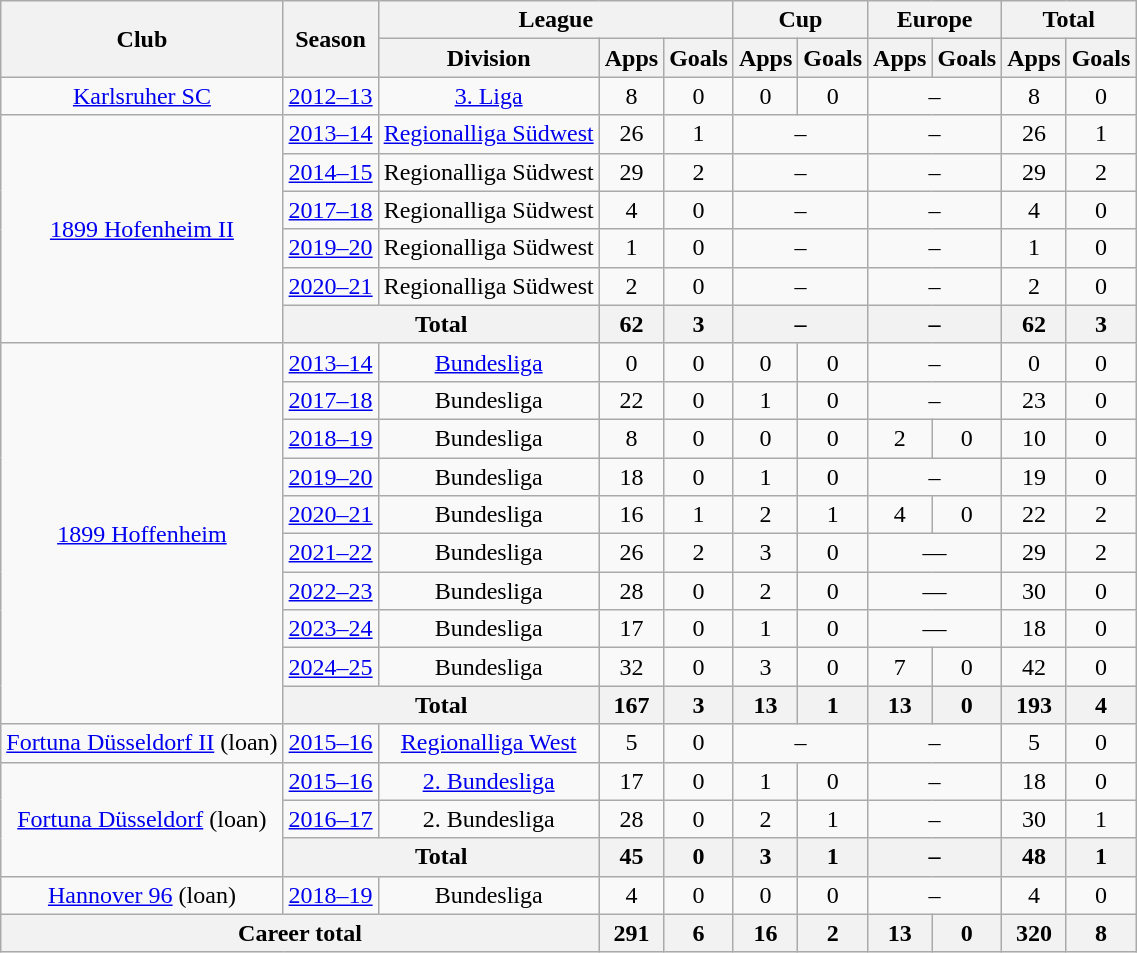<table class="wikitable" style="text-align:center">
<tr>
<th rowspan="2">Club</th>
<th rowspan="2">Season</th>
<th colspan="3">League</th>
<th colspan="2">Cup</th>
<th colspan="2">Europe</th>
<th colspan="2">Total</th>
</tr>
<tr>
<th>Division</th>
<th>Apps</th>
<th>Goals</th>
<th>Apps</th>
<th>Goals</th>
<th>Apps</th>
<th>Goals</th>
<th>Apps</th>
<th>Goals</th>
</tr>
<tr>
<td><a href='#'>Karlsruher SC</a></td>
<td><a href='#'>2012–13</a></td>
<td><a href='#'>3. Liga</a></td>
<td>8</td>
<td>0</td>
<td>0</td>
<td>0</td>
<td colspan="2">–</td>
<td>8</td>
<td>0</td>
</tr>
<tr>
<td rowspan="6"><a href='#'>1899 Hofenheim II</a></td>
<td><a href='#'>2013–14</a></td>
<td><a href='#'>Regionalliga Südwest</a></td>
<td>26</td>
<td>1</td>
<td colspan="2">–</td>
<td colspan="2">–</td>
<td>26</td>
<td>1</td>
</tr>
<tr>
<td><a href='#'>2014–15</a></td>
<td>Regionalliga Südwest</td>
<td>29</td>
<td>2</td>
<td colspan="2">–</td>
<td colspan="2">–</td>
<td>29</td>
<td>2</td>
</tr>
<tr>
<td><a href='#'>2017–18</a></td>
<td>Regionalliga Südwest</td>
<td>4</td>
<td>0</td>
<td colspan="2">–</td>
<td colspan="2">–</td>
<td>4</td>
<td>0</td>
</tr>
<tr>
<td><a href='#'>2019–20</a></td>
<td>Regionalliga Südwest</td>
<td>1</td>
<td>0</td>
<td colspan="2">–</td>
<td colspan="2">–</td>
<td>1</td>
<td>0</td>
</tr>
<tr>
<td><a href='#'>2020–21</a></td>
<td>Regionalliga Südwest</td>
<td>2</td>
<td>0</td>
<td colspan="2">–</td>
<td colspan="2">–</td>
<td>2</td>
<td>0</td>
</tr>
<tr>
<th colspan="2">Total</th>
<th>62</th>
<th>3</th>
<th colspan="2">–</th>
<th colspan="2">–</th>
<th>62</th>
<th>3</th>
</tr>
<tr>
<td rowspan="10"><a href='#'>1899 Hoffenheim</a></td>
<td><a href='#'>2013–14</a></td>
<td><a href='#'>Bundesliga</a></td>
<td>0</td>
<td>0</td>
<td>0</td>
<td>0</td>
<td colspan="2">–</td>
<td>0</td>
<td>0</td>
</tr>
<tr>
<td><a href='#'>2017–18</a></td>
<td>Bundesliga</td>
<td>22</td>
<td>0</td>
<td>1</td>
<td>0</td>
<td colspan="2">–</td>
<td>23</td>
<td>0</td>
</tr>
<tr>
<td><a href='#'>2018–19</a></td>
<td>Bundesliga</td>
<td>8</td>
<td>0</td>
<td>0</td>
<td>0</td>
<td>2</td>
<td>0</td>
<td>10</td>
<td>0</td>
</tr>
<tr>
<td><a href='#'>2019–20</a></td>
<td>Bundesliga</td>
<td>18</td>
<td>0</td>
<td>1</td>
<td>0</td>
<td colspan="2">–</td>
<td>19</td>
<td>0</td>
</tr>
<tr>
<td><a href='#'>2020–21</a></td>
<td>Bundesliga</td>
<td>16</td>
<td>1</td>
<td>2</td>
<td>1</td>
<td>4</td>
<td>0</td>
<td>22</td>
<td>2</td>
</tr>
<tr>
<td><a href='#'>2021–22</a></td>
<td>Bundesliga</td>
<td>26</td>
<td>2</td>
<td>3</td>
<td>0</td>
<td colspan="2">—</td>
<td>29</td>
<td>2</td>
</tr>
<tr>
<td><a href='#'>2022–23</a></td>
<td>Bundesliga</td>
<td>28</td>
<td>0</td>
<td>2</td>
<td>0</td>
<td colspan="2">—</td>
<td>30</td>
<td>0</td>
</tr>
<tr>
<td><a href='#'>2023–24</a></td>
<td>Bundesliga</td>
<td>17</td>
<td>0</td>
<td>1</td>
<td>0</td>
<td colspan="2">—</td>
<td>18</td>
<td>0</td>
</tr>
<tr>
<td><a href='#'>2024–25</a></td>
<td>Bundesliga</td>
<td>32</td>
<td>0</td>
<td>3</td>
<td>0</td>
<td>7</td>
<td>0</td>
<td>42</td>
<td>0</td>
</tr>
<tr>
<th colspan="2">Total</th>
<th>167</th>
<th>3</th>
<th>13</th>
<th>1</th>
<th>13</th>
<th>0</th>
<th>193</th>
<th>4</th>
</tr>
<tr>
<td><a href='#'>Fortuna Düsseldorf II</a> (loan)</td>
<td><a href='#'>2015–16</a></td>
<td><a href='#'>Regionalliga West</a></td>
<td>5</td>
<td>0</td>
<td colspan="2">–</td>
<td colspan="2">–</td>
<td>5</td>
<td>0</td>
</tr>
<tr>
<td rowspan="3"><a href='#'>Fortuna Düsseldorf</a> (loan)</td>
<td><a href='#'>2015–16</a></td>
<td><a href='#'>2. Bundesliga</a></td>
<td>17</td>
<td>0</td>
<td>1</td>
<td>0</td>
<td colspan="2">–</td>
<td>18</td>
<td>0</td>
</tr>
<tr>
<td><a href='#'>2016–17</a></td>
<td>2. Bundesliga</td>
<td>28</td>
<td>0</td>
<td>2</td>
<td>1</td>
<td colspan="2">–</td>
<td>30</td>
<td>1</td>
</tr>
<tr>
<th colspan="2">Total</th>
<th>45</th>
<th>0</th>
<th>3</th>
<th>1</th>
<th colspan="2">–</th>
<th>48</th>
<th>1</th>
</tr>
<tr>
<td><a href='#'>Hannover 96</a> (loan)</td>
<td><a href='#'>2018–19</a></td>
<td>Bundesliga</td>
<td>4</td>
<td>0</td>
<td>0</td>
<td>0</td>
<td colspan="2">–</td>
<td>4</td>
<td>0</td>
</tr>
<tr>
<th colspan="3">Career total</th>
<th>291</th>
<th>6</th>
<th>16</th>
<th>2</th>
<th>13</th>
<th>0</th>
<th>320</th>
<th>8</th>
</tr>
</table>
